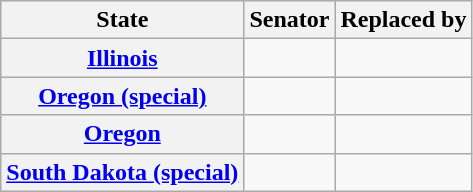<table class="wikitable sortable plainrowheaders">
<tr>
<th scope="col">State</th>
<th scope="col">Senator</th>
<th scope="col">Replaced by</th>
</tr>
<tr>
<th><a href='#'>Illinois</a></th>
<td></td>
<td></td>
</tr>
<tr>
<th><a href='#'>Oregon (special)</a></th>
<td></td>
<td></td>
</tr>
<tr>
<th><a href='#'>Oregon</a></th>
<td></td>
<td></td>
</tr>
<tr>
<th><a href='#'>South Dakota (special)</a></th>
<td><br></td>
<td><br></td>
</tr>
</table>
